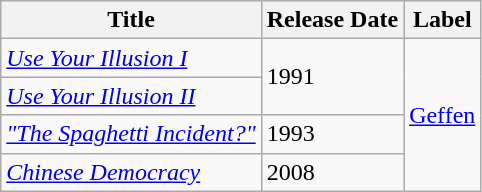<table class="wikitable">
<tr>
<th>Title</th>
<th>Release Date</th>
<th>Label</th>
</tr>
<tr>
<td><em><a href='#'>Use Your Illusion I</a></em></td>
<td rowspan="2">1991</td>
<td rowspan="4"><a href='#'>Geffen</a></td>
</tr>
<tr>
<td><em><a href='#'>Use Your Illusion II</a></em></td>
</tr>
<tr>
<td><em><a href='#'>"The Spaghetti Incident?"</a></em></td>
<td>1993</td>
</tr>
<tr>
<td><em><a href='#'>Chinese Democracy</a></em></td>
<td>2008</td>
</tr>
</table>
